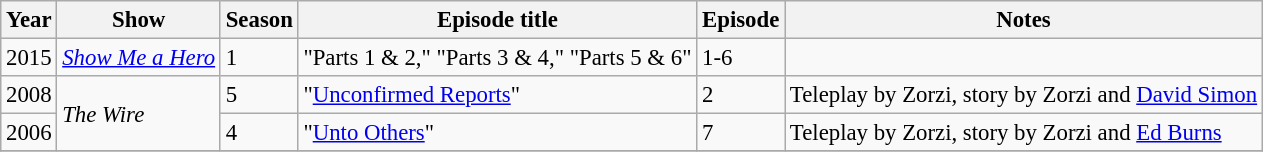<table class="wikitable" style="font-size: 95%;">
<tr>
<th>Year</th>
<th>Show</th>
<th>Season</th>
<th>Episode title</th>
<th>Episode</th>
<th>Notes</th>
</tr>
<tr>
<td>2015</td>
<td><em><a href='#'>Show Me a Hero</a></em></td>
<td>1</td>
<td>"Parts 1 & 2," "Parts 3 & 4," "Parts 5 & 6"</td>
<td>1-6</td>
<td></td>
</tr>
<tr>
<td>2008</td>
<td rowspan=2><em>The Wire</em></td>
<td>5</td>
<td>"<a href='#'>Unconfirmed Reports</a>"</td>
<td>2</td>
<td>Teleplay by Zorzi, story by Zorzi and <a href='#'>David Simon</a></td>
</tr>
<tr>
<td>2006</td>
<td>4</td>
<td>"<a href='#'>Unto Others</a>"</td>
<td>7</td>
<td>Teleplay by Zorzi, story by Zorzi and <a href='#'>Ed Burns</a></td>
</tr>
<tr>
</tr>
</table>
